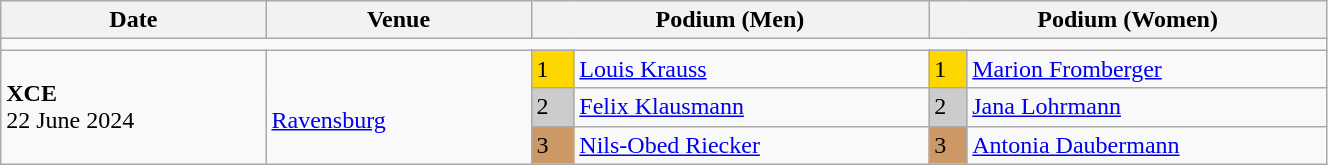<table class="wikitable" width=70%>
<tr>
<th>Date</th>
<th width=20%>Venue</th>
<th colspan=2 width=30%>Podium (Men)</th>
<th colspan=2 width=30%>Podium (Women)</th>
</tr>
<tr>
<td colspan=6></td>
</tr>
<tr>
<td rowspan=3><strong>XCE</strong> <br> 22 June 2024</td>
<td rowspan=3><br><a href='#'>Ravensburg</a></td>
<td bgcolor=FFD700>1</td>
<td><a href='#'>Louis Krauss</a></td>
<td bgcolor=FFD700>1</td>
<td><a href='#'>Marion Fromberger</a></td>
</tr>
<tr>
<td bgcolor=CCCCCC>2</td>
<td><a href='#'>Felix Klausmann</a></td>
<td bgcolor=CCCCCC>2</td>
<td><a href='#'>Jana Lohrmann</a></td>
</tr>
<tr>
<td bgcolor=CC9966>3</td>
<td><a href='#'>Nils-Obed Riecker</a></td>
<td bgcolor=CC9966>3</td>
<td><a href='#'>Antonia Daubermann</a></td>
</tr>
</table>
